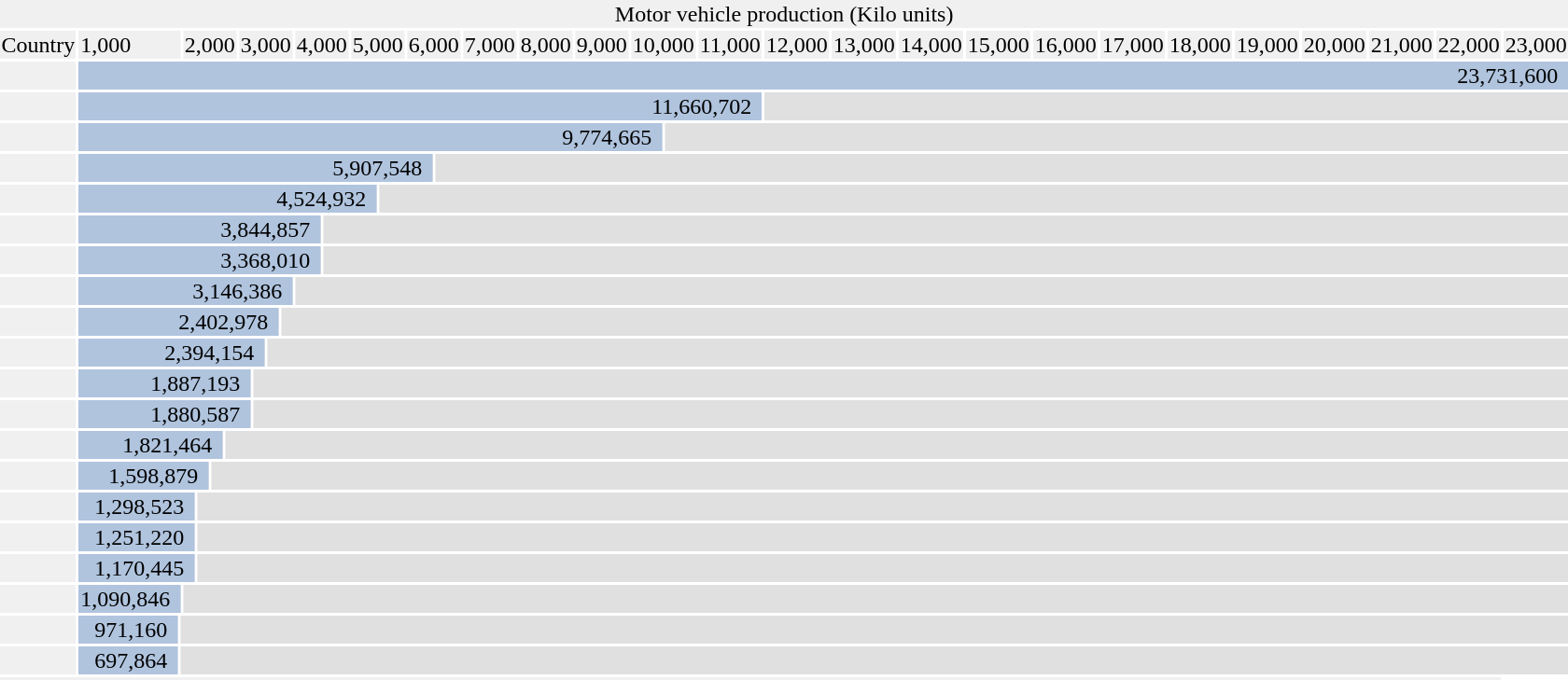<table class="toccolours nowraplinks" style="table-layout:fixed">
<tr>
<td style="padding:0"><div><br><table style="margin:0; table-layout:fixed;">
<tr style="background:#F0F0F0">
<td style="text-align:center;" colspan="116">Motor vehicle production (Kilo units)</td>
</tr>
<tr style="background:#F0F0F0">
<td width="15%" colspan="1">Country</td>
<td width="4.54%" colspan="5">1,000</td>
<td width="4.54%" colspan="5">2,000</td>
<td width="4.54%" colspan="5">3,000</td>
<td width="4.54%" colspan="5">4,000</td>
<td width="4.54%" colspan="5">5,000</td>
<td width="4.54%" colspan="5">6,000</td>
<td width="4.54%" colspan="5">7,000</td>
<td width="4.54%" colspan="5">8,000</td>
<td width="4.54%" colspan="5">9,000</td>
<td width="4.54%" colspan="5">10,000</td>
<td width="4.54%" colspan="5">11,000</td>
<td width="4.54%" colspan="5">12,000</td>
<td width="4.54%" colspan="5">13,000</td>
<td width="4.54%" colspan="5">14,000</td>
<td width="4.54%" colspan="5">15,000</td>
<td width="4.54%" colspan="5">16,000</td>
<td width="4.54%" colspan="5">17,000</td>
<td width="4.54%" colspan="5">18,000</td>
<td width="4.54%" colspan="5">19,000</td>
<td width="4.54%" colspan="5">20,000</td>
<td width="4.54%" colspan="5">21,000</td>
<td width="4.54%" colspan="5">22,000</td>
<td width="4.54%" colspan="6">23,000</td>
</tr>
<tr style="background-color:#E0E0E0;">
<td colspan=1 style="text-align:left;background-color:#F0F0F0;"></td>
<td colspan="111" style="text-align:right; background-color:#B0C4DE; padding-right:1ex">23,731,600</td>
</tr>
<tr style="background-color:#E0E0E0;">
<td colspan=1 style="text-align:left;background-color:#F0F0F0;"></td>
<td colspan="55" style="text-align:right; background-color:#B0C4DE; padding-right:1ex">11,660,702</td>
<td colspan="56"></td>
</tr>
<tr style="background-color:#E0E0E0;">
<td colspan=1 style="text-align:left;background-color:#F0F0F0;"></td>
<td colspan="48" style="text-align:right; background-color:#B0C4DE; padding-right:1ex">9,774,665</td>
<td colspan="63"></td>
</tr>
<tr style="background-color:#E0E0E0;">
<td colspan=1 style="text-align:left;background-color:#F0F0F0;"></td>
<td colspan="29" style="text-align:right; background-color:#B0C4DE; padding-right:1ex">5,907,548</td>
<td colspan="82"></td>
</tr>
<tr style="background-color:#E0E0E0;">
<td colspan=1 style="text-align:left;background-color:#F0F0F0;"></td>
<td colspan="23" style="text-align:right; background-color:#B0C4DE; padding-right:1ex">4,524,932</td>
<td colspan="88"></td>
</tr>
<tr style="background-color:#E0E0E0;">
<td colspan=1 style="text-align:left;background-color:#F0F0F0;"></td>
<td colspan="19" style="text-align:right; background-color:#B0C4DE; padding-right:1ex">3,844,857</td>
<td colspan="92"></td>
</tr>
<tr style="background-color:#E0E0E0;">
<td colspan=1 style="text-align:left;background-color:#F0F0F0;"></td>
<td colspan="19" style="text-align:right; background-color:#B0C4DE; padding-right:1ex">3,368,010</td>
<td colspan="92"></td>
</tr>
<tr style="background-color:#E0E0E0;">
<td colspan=1 style="text-align:left;background-color:#F0F0F0;"></td>
<td colspan="15" style="text-align:right; background-color:#B0C4DE; padding-right:1ex">3,146,386</td>
<td colspan="96"></td>
</tr>
<tr style="background-color:#E0E0E0;">
<td colspan=1 style="text-align:left;background-color:#F0F0F0;"></td>
<td colspan="13" style="text-align:right; background-color:#B0C4DE; padding-right:1ex">2,402,978</td>
<td colspan="98"></td>
</tr>
<tr style="background-color:#E0E0E0;">
<td colspan=1 style="text-align:left;background-color:#F0F0F0;"></td>
<td colspan="12" style="text-align:right; background-color:#B0C4DE; padding-right:1ex">2,394,154</td>
<td colspan="99"></td>
</tr>
<tr style="background-color:#E0E0E0;">
<td colspan=1 style="text-align:left;background-color:#F0F0F0;"></td>
<td colspan="11" style="text-align:right; background-color:#B0C4DE; padding-right:1ex">1,887,193</td>
<td colspan="100"></td>
</tr>
<tr style="background-color:#E0E0E0;">
<td colspan=1 style="text-align:left;background-color:#F0F0F0;"></td>
<td colspan="11" style="text-align:right; background-color:#B0C4DE; padding-right:1ex">1,880,587</td>
<td colspan="100"></td>
</tr>
<tr style="background-color:#E0E0E0;">
<td colspan=1 style="text-align:left;background-color:#F0F0F0;"></td>
<td colspan="9" style="text-align:right; background-color:#B0C4DE; padding-right:1ex">1,821,464</td>
<td colspan="102"></td>
</tr>
<tr style="background-color:#E0E0E0;">
<td colspan=1 style="text-align:left;background-color:#F0F0F0;"></td>
<td colspan="8" style="text-align:right; background-color:#B0C4DE; padding-right:1ex">1,598,879</td>
<td colspan="103"></td>
</tr>
<tr style="background-color:#E0E0E0;">
<td colspan=1 style="text-align:left;background-color:#F0F0F0;"></td>
<td colspan="6" style="text-align:right; background-color:#B0C4DE; padding-right:1ex">1,298,523</td>
<td colspan="105"></td>
</tr>
<tr style="background-color:#E0E0E0;">
<td colspan=1 style="text-align:left;background-color:#F0F0F0;"></td>
<td colspan="6" style="text-align:right; background-color:#B0C4DE; padding-right:1ex">1,251,220</td>
<td colspan="105"></td>
</tr>
<tr style="background-color:#E0E0E0;">
<td colspan=1 style="text-align:left;background-color:#F0F0F0;"></td>
<td colspan="6" style="text-align:right; background-color:#B0C4DE; padding-right:1ex">1,170,445</td>
<td colspan="105"></td>
</tr>
<tr style="background-color:#E0E0E0;">
<td colspan=1 style="text-align:left;background-color:#F0F0F0;"></td>
<td colspan="5" style="text-align:right; background-color:#B0C4DE; padding-right:1ex">1,090,846</td>
<td colspan="106"></td>
</tr>
<tr style="background-color:#E0E0E0;">
<td colspan=1 style="text-align:left;background-color:#F0F0F0;"></td>
<td colspan="4" style="text-align:right; background-color:#B0C4DE; padding-right:1ex">971,160</td>
<td colspan="107"></td>
</tr>
<tr style="background-color:#E0E0E0;">
<td colspan=1 style="text-align:left;background-color:#F0F0F0;"></td>
<td colspan="4" style="text-align:right; background-color:#B0C4DE; padding-right:1ex">697,864</td>
<td colspan="107"></td>
</tr>
<tr style="background:#F0F0F0">
<td colspan="111" style="text-align:center;"></td>
</tr>
</table>
</div></td>
</tr>
</table>
